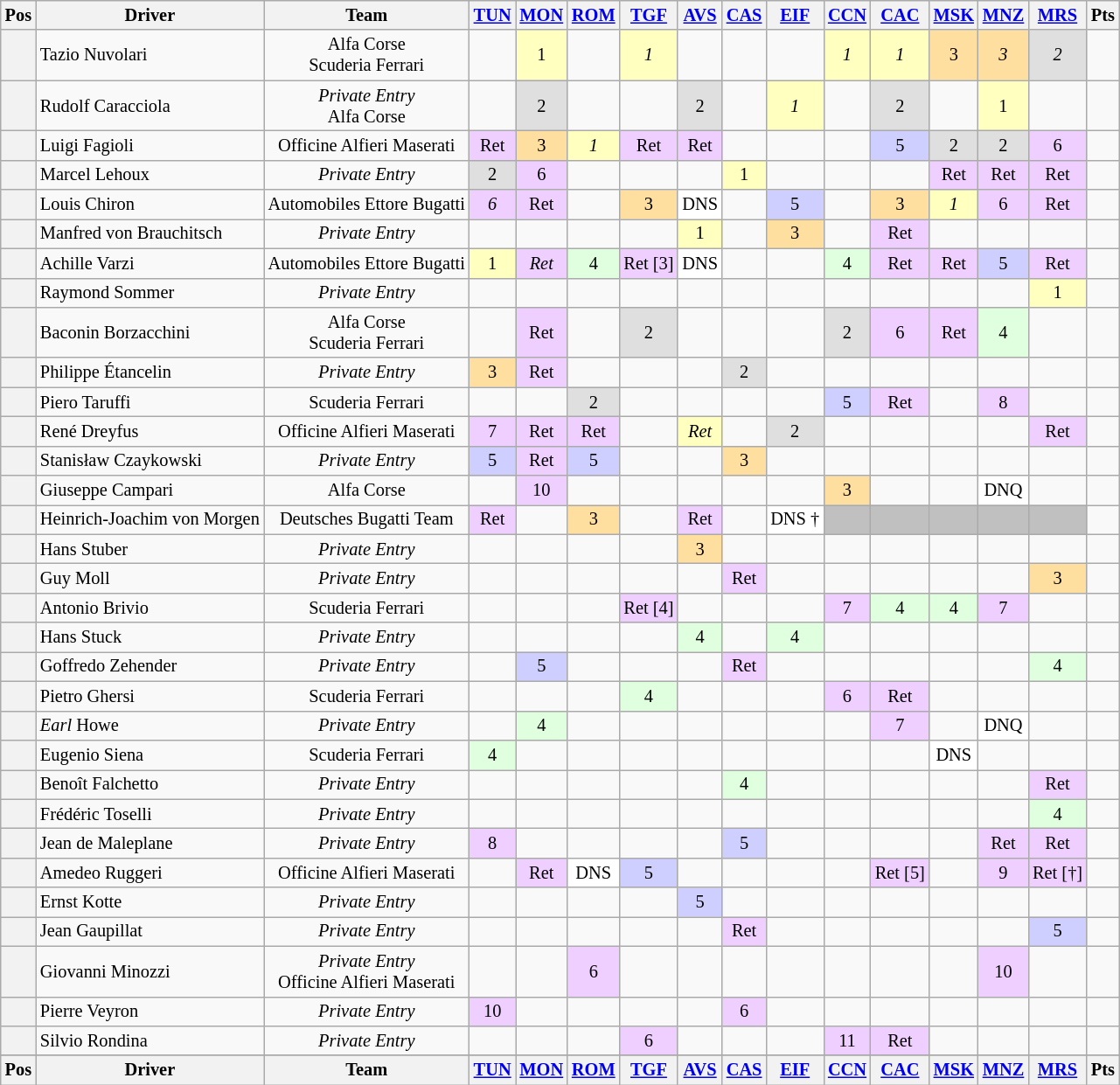<table class="wikitable" style="font-size: 85%; text-align:center">
<tr valign="top">
<th valign="middle">Pos</th>
<th valign="middle">Driver</th>
<th valign="middle">Team</th>
<th><a href='#'>TUN</a><br></th>
<th><a href='#'>MON</a><br></th>
<th><a href='#'>ROM</a><br></th>
<th><a href='#'>TGF</a><br></th>
<th><a href='#'>AVS</a><br></th>
<th><a href='#'>CAS</a><br></th>
<th><a href='#'>EIF</a><br></th>
<th><a href='#'>CCN</a><br></th>
<th><a href='#'>CAC</a><br></th>
<th><a href='#'>MSK</a><br></th>
<th><a href='#'>MNZ</a><br></th>
<th><a href='#'>MRS</a><br></th>
<th valign="middle">Pts</th>
</tr>
<tr>
<th></th>
<td align="left"> Tazio Nuvolari</td>
<td>Alfa Corse<br>Scuderia Ferrari</td>
<td></td>
<td style="background:#ffffbf;">1</td>
<td></td>
<td style="background:#ffffbf;"><em>1</em></td>
<td></td>
<td></td>
<td></td>
<td style="background:#ffffbf;"><em>1</em></td>
<td style="background:#ffffbf;"><em>1</em></td>
<td style="background:#ffdf9f;">3</td>
<td style="background:#ffdf9f;"><em>3</em></td>
<td style="background:#dfdfdf;"><em>2</em></td>
<td align="right"></td>
</tr>
<tr>
<th></th>
<td align="left"> Rudolf Caracciola</td>
<td><em>Private Entry</em><br>Alfa Corse</td>
<td></td>
<td style="background:#dfdfdf;">2</td>
<td></td>
<td></td>
<td style="background:#dfdfdf;">2</td>
<td></td>
<td style="background:#ffffbf;"><em>1</em></td>
<td></td>
<td style="background:#dfdfdf;">2</td>
<td></td>
<td style="background:#ffffbf;">1</td>
<td></td>
<td align="right"></td>
</tr>
<tr>
<th></th>
<td align="left"> Luigi Fagioli</td>
<td>Officine Alfieri Maserati</td>
<td style="background:#efcfff;">Ret</td>
<td style="background:#ffdf9f;">3</td>
<td style="background:#ffffbf;"><em>1</em></td>
<td style="background:#efcfff;">Ret</td>
<td style="background:#efcfff;">Ret</td>
<td></td>
<td></td>
<td></td>
<td style="background:#cfcfff;">5</td>
<td style="background:#dfdfdf;">2</td>
<td style="background:#dfdfdf;">2</td>
<td style="background:#efcfff;">6</td>
<td align="right"></td>
</tr>
<tr>
<th></th>
<td align="left"> Marcel Lehoux</td>
<td><em>Private Entry</em></td>
<td style="background:#dfdfdf;">2</td>
<td style="background:#efcfff;">6</td>
<td></td>
<td></td>
<td></td>
<td style="background:#ffffbf;">1</td>
<td></td>
<td></td>
<td></td>
<td style="background:#efcfff;">Ret</td>
<td style="background:#efcfff;">Ret</td>
<td style="background:#efcfff;">Ret</td>
<td align="right"></td>
</tr>
<tr>
<th></th>
<td align="left"> Louis Chiron</td>
<td>Automobiles Ettore Bugatti</td>
<td style="background:#efcfff;"><em>6</em></td>
<td style="background:#efcfff;">Ret</td>
<td></td>
<td style="background:#ffdf9f;">3</td>
<td style="background:#ffffff;">DNS</td>
<td></td>
<td style="background:#cfcfff;">5</td>
<td></td>
<td style="background:#ffdf9f;">3</td>
<td style="background:#ffffbf;"><em>1</em></td>
<td style="background:#efcfff;">6</td>
<td style="background:#efcfff;">Ret</td>
<td align="right"></td>
</tr>
<tr>
<th></th>
<td align="left"> Manfred von Brauchitsch</td>
<td><em>Private Entry</em></td>
<td></td>
<td></td>
<td></td>
<td></td>
<td style="background:#ffffbf;">1</td>
<td></td>
<td style="background:#ffdf9f;">3</td>
<td></td>
<td style="background:#efcfff;">Ret</td>
<td></td>
<td></td>
<td></td>
<td align="right"></td>
</tr>
<tr>
<th></th>
<td align="left"> Achille Varzi</td>
<td>Automobiles Ettore Bugatti</td>
<td style="background:#ffffbf;">1</td>
<td style="background:#efcfff;"><em>Ret</em></td>
<td style="background:#dfffdf;">4</td>
<td style="background:#efcfff;">Ret [3]</td>
<td style="background:#ffffff;">DNS</td>
<td></td>
<td></td>
<td style="background:#dfffdf;">4</td>
<td style="background:#efcfff;">Ret</td>
<td style="background:#efcfff;">Ret</td>
<td style="background:#cfcfff;">5</td>
<td style="background:#efcfff;">Ret</td>
<td align="right"></td>
</tr>
<tr>
<th></th>
<td align="left"> Raymond Sommer</td>
<td><em>Private Entry</em></td>
<td></td>
<td></td>
<td></td>
<td></td>
<td></td>
<td></td>
<td></td>
<td></td>
<td></td>
<td></td>
<td></td>
<td style="background:#ffffbf;">1</td>
<td align="right"></td>
</tr>
<tr>
<th></th>
<td align="left"> Baconin Borzacchini</td>
<td>Alfa Corse<br>Scuderia Ferrari</td>
<td></td>
<td style="background:#efcfff;">Ret</td>
<td></td>
<td style="background:#dfdfdf;">2</td>
<td></td>
<td></td>
<td></td>
<td style="background:#dfdfdf;">2</td>
<td style="background:#efcfff;">6</td>
<td style="background:#efcfff;">Ret</td>
<td style="background:#dfffdf;">4</td>
<td></td>
<td align="right"></td>
</tr>
<tr>
<th></th>
<td align="left"> Philippe Étancelin</td>
<td><em>Private Entry</em></td>
<td style="background:#ffdf9f;">3</td>
<td style="background:#efcfff;">Ret</td>
<td></td>
<td></td>
<td></td>
<td style="background:#dfdfdf;">2</td>
<td></td>
<td></td>
<td></td>
<td></td>
<td></td>
<td></td>
<td align="right"></td>
</tr>
<tr>
<th></th>
<td align="left"> Piero Taruffi</td>
<td>Scuderia Ferrari</td>
<td></td>
<td></td>
<td style="background:#dfdfdf;">2</td>
<td></td>
<td></td>
<td></td>
<td></td>
<td style="background:#cfcfff;">5</td>
<td style="background:#efcfff;">Ret</td>
<td></td>
<td style="background:#efcfff;">8</td>
<td></td>
<td align="right"></td>
</tr>
<tr>
<th></th>
<td align="left"> René Dreyfus</td>
<td>Officine Alfieri Maserati</td>
<td style="background:#efcfff;">7</td>
<td style="background:#efcfff;">Ret</td>
<td style="background:#efcfff;">Ret</td>
<td></td>
<td style="background:#ffffbf;"><em>Ret</em></td>
<td></td>
<td style="background:#dfdfdf;">2</td>
<td></td>
<td></td>
<td></td>
<td></td>
<td style="background:#efcfff;">Ret</td>
<td align="right"></td>
</tr>
<tr>
<th></th>
<td align="left"> Stanisław Czaykowski<br></td>
<td><em>Private Entry</em></td>
<td style="background:#cfcfff;">5</td>
<td style="background:#efcfff;">Ret</td>
<td style="background:#cfcfff;">5</td>
<td></td>
<td></td>
<td style="background:#ffdf9f;">3</td>
<td></td>
<td></td>
<td></td>
<td></td>
<td></td>
<td></td>
<td align="right"></td>
</tr>
<tr>
<th></th>
<td align="left"> Giuseppe Campari</td>
<td>Alfa Corse</td>
<td></td>
<td style="background:#efcfff;">10</td>
<td></td>
<td></td>
<td></td>
<td></td>
<td></td>
<td style="background:#ffdf9f;">3</td>
<td></td>
<td></td>
<td style="background:#ffffff;">DNQ</td>
<td></td>
<td align="right"></td>
</tr>
<tr>
<th></th>
<td align="left"> Heinrich-Joachim von Morgen</td>
<td>Deutsches Bugatti Team</td>
<td style="background:#efcfff;">Ret</td>
<td></td>
<td style="background:#ffdf9f;">3</td>
<td></td>
<td style="background:#efcfff;">Ret</td>
<td></td>
<td style="background:#ffffff;">DNS †</td>
<td style="background:#C0C0C0;"></td>
<td style="background:#C0C0C0;"></td>
<td style="background:#C0C0C0;"></td>
<td style="background:#C0C0C0;"></td>
<td style="background:#C0C0C0;"></td>
<td align="right"></td>
</tr>
<tr>
<th></th>
<td align="left"> Hans Stuber</td>
<td><em>Private Entry</em></td>
<td></td>
<td></td>
<td></td>
<td></td>
<td style="background:#ffdf9f;">3</td>
<td></td>
<td></td>
<td></td>
<td></td>
<td></td>
<td></td>
<td></td>
<td align="right"></td>
</tr>
<tr>
<th></th>
<td align="left"> Guy Moll</td>
<td><em>Private Entry</em></td>
<td></td>
<td></td>
<td></td>
<td></td>
<td></td>
<td style="background:#efcfff;">Ret</td>
<td></td>
<td></td>
<td></td>
<td></td>
<td></td>
<td style="background:#ffdf9f;">3</td>
<td align="right"></td>
</tr>
<tr>
<th></th>
<td align="left"> Antonio Brivio</td>
<td>Scuderia Ferrari</td>
<td></td>
<td></td>
<td></td>
<td style="background:#efcfff;">Ret [4]</td>
<td></td>
<td></td>
<td></td>
<td style="background:#efcfff;">7</td>
<td style="background:#dfffdf;">4</td>
<td style="background:#dfffdf;">4</td>
<td style="background:#efcfff;">7</td>
<td></td>
<td align="right"></td>
</tr>
<tr>
<th></th>
<td align="left"> Hans Stuck</td>
<td><em>Private Entry</em></td>
<td></td>
<td></td>
<td></td>
<td></td>
<td style="background:#dfffdf;">4</td>
<td></td>
<td style="background:#dfffdf;">4</td>
<td></td>
<td></td>
<td></td>
<td></td>
<td></td>
<td align="right"></td>
</tr>
<tr>
<th></th>
<td align="left"> Goffredo Zehender</td>
<td><em>Private Entry</em></td>
<td></td>
<td style="background:#cfcfff;">5</td>
<td></td>
<td></td>
<td></td>
<td style="background:#efcfff;">Ret</td>
<td></td>
<td></td>
<td></td>
<td></td>
<td></td>
<td style="background:#dfffdf;">4</td>
<td align="right"></td>
</tr>
<tr>
<th></th>
<td align="left"> Pietro Ghersi</td>
<td>Scuderia Ferrari</td>
<td></td>
<td></td>
<td></td>
<td style="background:#dfffdf;">4</td>
<td></td>
<td></td>
<td></td>
<td style="background:#efcfff;">6</td>
<td style="background:#efcfff;">Ret</td>
<td></td>
<td></td>
<td></td>
<td align="right"></td>
</tr>
<tr>
<th></th>
<td align="left"> <em>Earl</em> Howe</td>
<td><em>Private Entry</em></td>
<td></td>
<td style="background:#dfffdf;">4</td>
<td></td>
<td></td>
<td></td>
<td></td>
<td></td>
<td></td>
<td style="background:#efcfff;">7</td>
<td></td>
<td style="background:#ffffff;">DNQ</td>
<td></td>
<td align="right"></td>
</tr>
<tr>
<th></th>
<td align="left"> Eugenio Siena</td>
<td>Scuderia Ferrari</td>
<td style="background:#dfffdf;">4</td>
<td></td>
<td></td>
<td></td>
<td></td>
<td></td>
<td></td>
<td></td>
<td></td>
<td style="background:#ffffff;">DNS</td>
<td></td>
<td></td>
<td align="right"></td>
</tr>
<tr>
<th></th>
<td align="left"> Benoît Falchetto</td>
<td><em>Private Entry</em></td>
<td></td>
<td></td>
<td></td>
<td></td>
<td></td>
<td style="background:#dfffdf;">4</td>
<td></td>
<td></td>
<td></td>
<td></td>
<td></td>
<td style="background:#efcfff;">Ret</td>
<td align="right"></td>
</tr>
<tr>
<th></th>
<td align="left"> Frédéric Toselli</td>
<td><em>Private Entry</em></td>
<td></td>
<td></td>
<td></td>
<td></td>
<td></td>
<td></td>
<td></td>
<td></td>
<td></td>
<td></td>
<td></td>
<td style="background:#dfffdf;">4</td>
<td align="right"></td>
</tr>
<tr>
<th></th>
<td align="left"> Jean de Maleplane</td>
<td><em>Private Entry</em></td>
<td style="background:#efcfff;">8</td>
<td></td>
<td></td>
<td></td>
<td></td>
<td style="background:#cfcfff;">5</td>
<td></td>
<td></td>
<td></td>
<td></td>
<td style="background:#efcfff;">Ret</td>
<td style="background:#efcfff;">Ret</td>
<td align="right"></td>
</tr>
<tr>
<th></th>
<td align="left"> Amedeo Ruggeri</td>
<td>Officine Alfieri Maserati</td>
<td></td>
<td style="background:#efcfff;">Ret</td>
<td style="background:#ffffff;">DNS</td>
<td style="background:#cfcfff;">5</td>
<td></td>
<td></td>
<td></td>
<td></td>
<td style="background:#efcfff;">Ret [5]</td>
<td></td>
<td style="background:#efcfff;">9</td>
<td style="background:#efcfff;">Ret [†]</td>
<td align="right"></td>
</tr>
<tr>
<th></th>
<td align="left"> Ernst Kotte</td>
<td><em>Private Entry</em></td>
<td></td>
<td></td>
<td></td>
<td></td>
<td style="background:#cfcfff;">5</td>
<td></td>
<td></td>
<td></td>
<td></td>
<td></td>
<td></td>
<td></td>
<td align="right"></td>
</tr>
<tr>
<th></th>
<td align="left"> Jean Gaupillat</td>
<td><em>Private Entry</em></td>
<td></td>
<td></td>
<td></td>
<td></td>
<td></td>
<td style="background:#efcfff;">Ret</td>
<td></td>
<td></td>
<td></td>
<td></td>
<td></td>
<td style="background:#cfcfff;">5</td>
<td align="right"></td>
</tr>
<tr>
<th></th>
<td align="left"> Giovanni Minozzi</td>
<td><em>Private Entry</em><br>Officine Alfieri Maserati</td>
<td></td>
<td></td>
<td style="background:#efcfff;">6</td>
<td></td>
<td></td>
<td></td>
<td></td>
<td></td>
<td></td>
<td></td>
<td style="background:#efcfff;">10</td>
<td></td>
<td align="right"></td>
</tr>
<tr>
<th></th>
<td align="left"> Pierre Veyron</td>
<td><em>Private Entry</em></td>
<td style="background:#efcfff;">10</td>
<td></td>
<td></td>
<td></td>
<td></td>
<td style="background:#efcfff;">6</td>
<td></td>
<td></td>
<td></td>
<td></td>
<td></td>
<td></td>
<td align="right"></td>
</tr>
<tr>
<th></th>
<td align="left"> Silvio Rondina</td>
<td><em>Private Entry</em></td>
<td></td>
<td></td>
<td></td>
<td style="background:#efcfff;">6</td>
<td></td>
<td></td>
<td></td>
<td style="background:#efcfff;">11</td>
<td style="background:#efcfff;">Ret</td>
<td></td>
<td></td>
<td></td>
<td align="right"></td>
</tr>
<tr>
</tr>
<tr valign="top">
<th valign="middle">Pos</th>
<th valign="middle">Driver</th>
<th valign="middle">Team</th>
<th><a href='#'>TUN</a><br></th>
<th><a href='#'>MON</a><br></th>
<th><a href='#'>ROM</a><br></th>
<th><a href='#'>TGF</a><br></th>
<th><a href='#'>AVS</a><br></th>
<th><a href='#'>CAS</a><br></th>
<th><a href='#'>EIF</a><br></th>
<th><a href='#'>CCN</a><br></th>
<th><a href='#'>CAC</a><br></th>
<th><a href='#'>MSK</a><br></th>
<th><a href='#'>MNZ</a><br></th>
<th><a href='#'>MRS</a><br></th>
<th valign="middle">Pts</th>
</tr>
</table>
